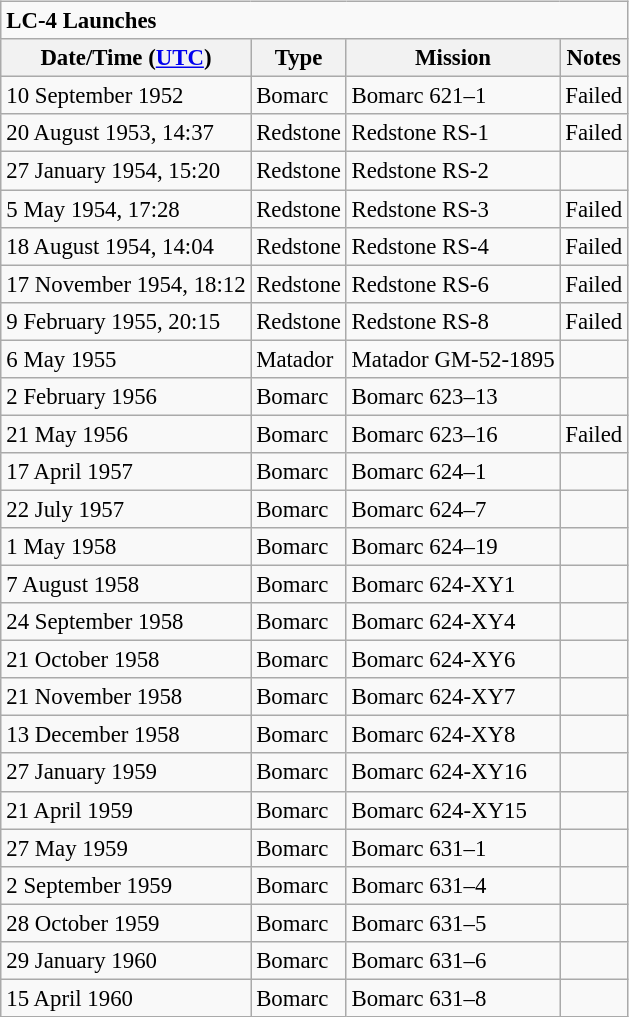<table role="presentation" class="wikitable mw-collapsible autocollapse" style=" font-size: 95%;float:right;">
<tr>
<td colspan=4><strong>LC-4 Launches</strong></td>
</tr>
<tr>
<th>Date/Time (<a href='#'>UTC</a>)</th>
<th>Type</th>
<th>Mission</th>
<th>Notes</th>
</tr>
<tr>
<td>10 September 1952</td>
<td>Bomarc</td>
<td>Bomarc 621–1</td>
<td>Failed</td>
</tr>
<tr>
<td>20 August 1953, 14:37</td>
<td>Redstone</td>
<td>Redstone RS-1</td>
<td>Failed</td>
</tr>
<tr>
<td>27 January 1954, 15:20</td>
<td>Redstone</td>
<td>Redstone RS-2</td>
<td></td>
</tr>
<tr>
<td>5 May 1954, 17:28</td>
<td>Redstone</td>
<td>Redstone RS-3</td>
<td>Failed</td>
</tr>
<tr>
<td>18 August 1954, 14:04</td>
<td>Redstone</td>
<td>Redstone RS-4</td>
<td>Failed</td>
</tr>
<tr>
<td>17 November 1954, 18:12</td>
<td>Redstone</td>
<td>Redstone RS-6</td>
<td>Failed</td>
</tr>
<tr>
<td>9 February 1955, 20:15</td>
<td>Redstone</td>
<td>Redstone RS-8</td>
<td>Failed</td>
</tr>
<tr>
<td>6 May 1955</td>
<td>Matador</td>
<td>Matador GM-52-1895</td>
<td></td>
</tr>
<tr>
<td>2 February 1956</td>
<td>Bomarc</td>
<td>Bomarc 623–13</td>
<td></td>
</tr>
<tr>
<td>21 May 1956</td>
<td>Bomarc</td>
<td>Bomarc 623–16</td>
<td>Failed</td>
</tr>
<tr>
<td>17 April 1957</td>
<td>Bomarc</td>
<td>Bomarc 624–1</td>
<td></td>
</tr>
<tr>
<td>22 July 1957</td>
<td>Bomarc</td>
<td>Bomarc 624–7</td>
<td></td>
</tr>
<tr>
<td>1 May 1958</td>
<td>Bomarc</td>
<td>Bomarc 624–19</td>
<td></td>
</tr>
<tr>
<td>7 August 1958</td>
<td>Bomarc</td>
<td>Bomarc 624-XY1</td>
<td></td>
</tr>
<tr>
<td>24 September 1958</td>
<td>Bomarc</td>
<td>Bomarc 624-XY4</td>
<td></td>
</tr>
<tr>
<td>21 October 1958</td>
<td>Bomarc</td>
<td>Bomarc 624-XY6</td>
<td></td>
</tr>
<tr>
<td>21 November 1958</td>
<td>Bomarc</td>
<td>Bomarc 624-XY7</td>
<td></td>
</tr>
<tr>
<td>13 December 1958</td>
<td>Bomarc</td>
<td>Bomarc 624-XY8</td>
<td></td>
</tr>
<tr>
<td>27 January 1959</td>
<td>Bomarc</td>
<td>Bomarc 624-XY16</td>
<td></td>
</tr>
<tr>
<td>21 April 1959</td>
<td>Bomarc</td>
<td>Bomarc 624-XY15</td>
<td></td>
</tr>
<tr>
<td>27 May 1959</td>
<td>Bomarc</td>
<td>Bomarc 631–1</td>
<td></td>
</tr>
<tr>
<td>2 September 1959</td>
<td>Bomarc</td>
<td>Bomarc 631–4</td>
<td></td>
</tr>
<tr>
<td>28 October 1959</td>
<td>Bomarc</td>
<td>Bomarc 631–5</td>
<td></td>
</tr>
<tr>
<td>29 January 1960</td>
<td>Bomarc</td>
<td>Bomarc 631–6</td>
<td></td>
</tr>
<tr>
<td>15 April 1960</td>
<td>Bomarc</td>
<td>Bomarc 631–8</td>
<td></td>
</tr>
</table>
